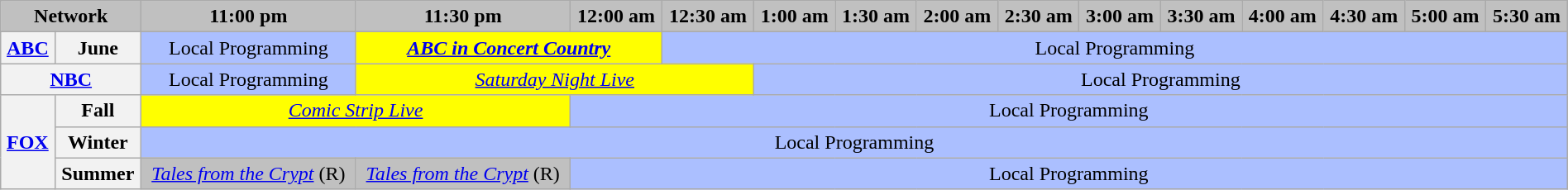<table class="wikitable" style="width:100%;margin-right:0;text-align:center">
<tr>
<th style="background-color:#C0C0C0;text-align:center" colspan="2">Network</th>
<th style="background-color:#C0C0C0;text-align:center">11:00 pm</th>
<th style="background-color:#C0C0C0;text-align:center">11:30 pm</th>
<th style="background-color:#C0C0C0;text-align:center">12:00 am</th>
<th style="background-color:#C0C0C0;text-align:center">12:30 am</th>
<th style="background-color:#C0C0C0;text-align:center">1:00 am</th>
<th style="background-color:#C0C0C0;text-align:center">1:30 am</th>
<th style="background-color:#C0C0C0;text-align:center">2:00 am</th>
<th style="background-color:#C0C0C0;text-align:center">2:30 am</th>
<th style="background-color:#C0C0C0;text-align:center">3:00 am</th>
<th style="background-color:#C0C0C0;text-align:center">3:30 am</th>
<th style="background-color:#C0C0C0;text-align:center">4:00 am</th>
<th style="background-color:#C0C0C0;text-align:center">4:30 am</th>
<th style="background-color:#C0C0C0;text-align:center">5:00 am</th>
<th style="background-color:#C0C0C0;text-align:center">5:30 am</th>
</tr>
<tr>
<th colspan="1"><a href='#'>ABC</a></th>
<th>June</th>
<td colspan="1" style="background:#abbfff">Local Programming</td>
<td colspan="2" style="background:yellow"><strong><em><a href='#'>ABC in Concert Country</a></em></strong></td>
<td colspan="11" style="background:#abbfff">Local Programming</td>
</tr>
<tr>
<th colspan="2"><a href='#'>NBC</a></th>
<td style="background:#abbfff">Local Programming</td>
<td colspan="3" style="background:yellow"><em><a href='#'>Saturday Night Live</a></em></td>
<td colspan="10" style="background:#abbfff">Local Programming</td>
</tr>
<tr>
<th rowspan="3"><a href='#'>FOX</a></th>
<th>Fall</th>
<td colspan="2" style="background:yellow"><em><a href='#'>Comic Strip Live</a></em></td>
<td colspan="12" style="background:#abbfff">Local Programming</td>
</tr>
<tr>
<th>Winter</th>
<td colspan="16" style="background:#abbfff">Local Programming</td>
</tr>
<tr>
<th>Summer</th>
<td colspan="1" style="background:#C0C0C0"><em><a href='#'>Tales from the Crypt</a></em> (R)</td>
<td colspan="1" style="background:#C0C0C0"><em><a href='#'>Tales from the Crypt</a></em> (R)</td>
<td colspan="12" style="background:#abbfff">Local Programming</td>
</tr>
</table>
